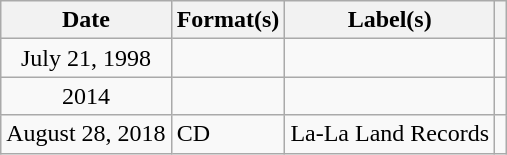<table class="wikitable plainrowheaders">
<tr>
<th scope="col">Date</th>
<th scope="col">Format(s)</th>
<th scope="col">Label(s)</th>
<th scope="col"></th>
</tr>
<tr>
<td style="text-align:center;">July 21, 1998</td>
<td></td>
<td></td>
<td style="text-align:center;"></td>
</tr>
<tr>
<td style="text-align:center;">2014</td>
<td></td>
<td></td>
<td style="text-align:center;"></td>
</tr>
<tr>
<td>August 28, 2018</td>
<td>CD</td>
<td>La-La Land Records</td>
<td style="text-align:center;"></td>
</tr>
</table>
